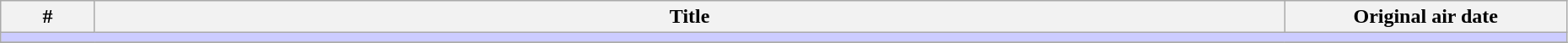<table class="wikitable" width="98%">
<tr>
<th width="6%">#</th>
<th>Title</th>
<th width="18%">Original air date</th>
</tr>
<tr>
<td colspan="3" bgcolor="#CCF"></td>
</tr>
<tr>
</tr>
</table>
